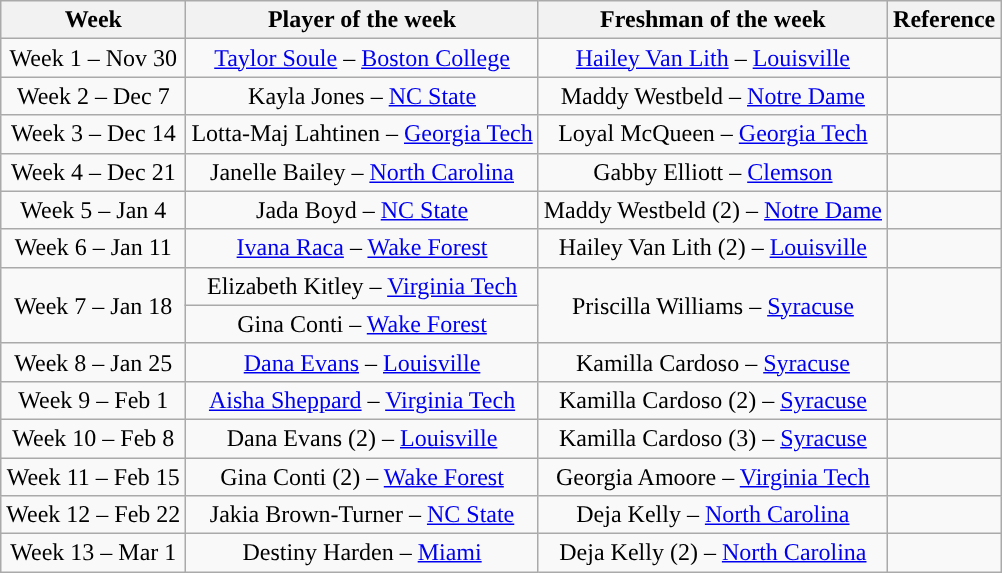<table class="wikitable" border="1" style="text-align: center;">
<tr>
<th>Week</th>
<th>Player of the week</th>
<th>Freshman of the week</th>
<th>Reference</th>
</tr>
<tr>
<td>Week 1 – Nov 30</td>
<td><a href='#'>Taylor Soule</a> – <a href='#'>Boston College</a></td>
<td><a href='#'>Hailey Van Lith</a> – <a href='#'>Louisville</a></td>
<td></td>
</tr>
<tr>
<td>Week 2 – Dec 7</td>
<td>Kayla Jones – <a href='#'>NC State</a></td>
<td>Maddy Westbeld – <a href='#'>Notre Dame</a></td>
<td></td>
</tr>
<tr>
<td>Week 3 – Dec 14</td>
<td>Lotta-Maj Lahtinen – <a href='#'>Georgia Tech</a></td>
<td>Loyal McQueen – <a href='#'>Georgia Tech</a></td>
<td></td>
</tr>
<tr>
<td>Week 4 – Dec 21</td>
<td>Janelle Bailey – <a href='#'>North Carolina</a></td>
<td>Gabby Elliott – <a href='#'>Clemson</a></td>
<td></td>
</tr>
<tr>
<td>Week 5 – Jan 4</td>
<td>Jada Boyd – <a href='#'>NC State</a></td>
<td>Maddy Westbeld (2) – <a href='#'>Notre Dame</a></td>
<td></td>
</tr>
<tr>
<td>Week 6 – Jan 11</td>
<td><a href='#'>Ivana Raca</a> – <a href='#'>Wake Forest</a></td>
<td>Hailey Van Lith (2) – <a href='#'>Louisville</a></td>
<td></td>
</tr>
<tr>
<td rowspan=2>Week 7 – Jan 18</td>
<td>Elizabeth Kitley – <a href='#'>Virginia Tech</a></td>
<td rowspan=2>Priscilla Williams – <a href='#'>Syracuse</a></td>
<td rowspan=2></td>
</tr>
<tr>
<td>Gina Conti – <a href='#'>Wake Forest</a></td>
</tr>
<tr>
<td>Week 8 – Jan 25</td>
<td><a href='#'>Dana Evans</a> – <a href='#'>Louisville</a></td>
<td>Kamilla Cardoso – <a href='#'>Syracuse</a></td>
<td></td>
</tr>
<tr>
<td>Week 9 – Feb 1</td>
<td><a href='#'>Aisha Sheppard</a> – <a href='#'>Virginia Tech</a></td>
<td>Kamilla Cardoso (2) – <a href='#'>Syracuse</a></td>
<td></td>
</tr>
<tr>
<td>Week 10 – Feb 8</td>
<td>Dana Evans (2) – <a href='#'>Louisville</a></td>
<td>Kamilla Cardoso (3) – <a href='#'>Syracuse</a></td>
<td></td>
</tr>
<tr>
<td>Week 11 – Feb 15</td>
<td>Gina Conti (2) – <a href='#'>Wake Forest</a></td>
<td>Georgia Amoore – <a href='#'>Virginia Tech</a></td>
<td></td>
</tr>
<tr>
<td>Week 12 – Feb 22</td>
<td>Jakia Brown-Turner – <a href='#'>NC State</a></td>
<td>Deja Kelly – <a href='#'>North Carolina</a></td>
<td></td>
</tr>
<tr>
<td>Week 13 – Mar 1</td>
<td>Destiny Harden – <a href='#'>Miami</a></td>
<td>Deja Kelly (2) – <a href='#'>North Carolina</a></td>
<td></td>
</tr>
</table>
